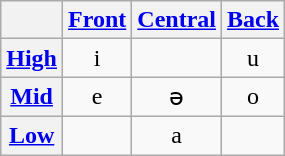<table class="wikitable" style="text-align: center;">
<tr>
<th></th>
<th><a href='#'>Front</a></th>
<th><a href='#'>Central</a></th>
<th><a href='#'>Back</a></th>
</tr>
<tr>
<th><a href='#'>High</a></th>
<td>i</td>
<td></td>
<td>u</td>
</tr>
<tr>
<th><a href='#'>Mid</a></th>
<td>e</td>
<td>ə</td>
<td>o</td>
</tr>
<tr>
<th><a href='#'>Low</a></th>
<td></td>
<td>a</td>
<td></td>
</tr>
</table>
